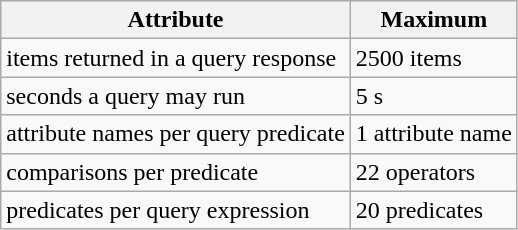<table class="wikitable">
<tr>
<th>Attribute</th>
<th>Maximum</th>
</tr>
<tr>
<td>items returned in a query response</td>
<td>2500 items</td>
</tr>
<tr>
<td>seconds a query may run</td>
<td>5 s</td>
</tr>
<tr>
<td>attribute names per query predicate</td>
<td>1 attribute name</td>
</tr>
<tr>
<td>comparisons per predicate</td>
<td>22 operators</td>
</tr>
<tr>
<td>predicates per query expression</td>
<td>20 predicates</td>
</tr>
</table>
